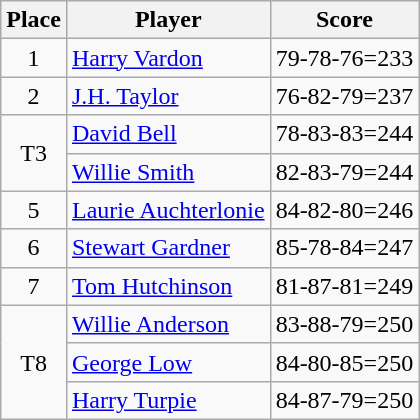<table class=wikitable>
<tr>
<th>Place</th>
<th>Player</th>
<th>Score</th>
</tr>
<tr>
<td align=center>1</td>
<td> <a href='#'>Harry Vardon</a></td>
<td>79-78-76=233</td>
</tr>
<tr>
<td align=center>2</td>
<td> <a href='#'>J.H. Taylor</a></td>
<td>76-82-79=237</td>
</tr>
<tr>
<td rowspan=2 align=center>T3</td>
<td> <a href='#'>David Bell</a></td>
<td>78-83-83=244</td>
</tr>
<tr>
<td> <a href='#'>Willie Smith</a></td>
<td>82-83-79=244</td>
</tr>
<tr>
<td align=center>5</td>
<td> <a href='#'>Laurie Auchterlonie</a></td>
<td>84-82-80=246</td>
</tr>
<tr>
<td align=center>6</td>
<td> <a href='#'>Stewart Gardner</a></td>
<td>85-78-84=247</td>
</tr>
<tr>
<td align=center>7</td>
<td> <a href='#'>Tom Hutchinson</a></td>
<td>81-87-81=249</td>
</tr>
<tr>
<td rowspan=3 align=center>T8</td>
<td> <a href='#'>Willie Anderson</a></td>
<td>83-88-79=250</td>
</tr>
<tr>
<td> <a href='#'>George Low</a></td>
<td>84-80-85=250</td>
</tr>
<tr>
<td> <a href='#'>Harry Turpie</a></td>
<td>84-87-79=250</td>
</tr>
</table>
